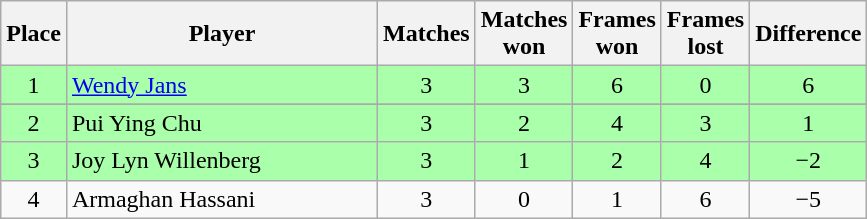<table class="wikitable" style="text-align: center;">
<tr>
<th width=20>Place</th>
<th width=200>Player</th>
<th width=20>Matches</th>
<th width=20>Matches won</th>
<th width=20>Frames won</th>
<th width=20>Frames lost</th>
<th width=20>Difference</th>
</tr>
<tr style="background:#aaffaa;">
<td>1</td>
<td style="text-align:left;"> <a href='#'>Wendy Jans</a></td>
<td>3</td>
<td>3</td>
<td>6</td>
<td>0</td>
<td>6</td>
</tr>
<tr>
</tr>
<tr style="background:#aaffaa;">
<td>2</td>
<td style="text-align:left;"> Pui Ying Chu</td>
<td>3</td>
<td>2</td>
<td>4</td>
<td>3</td>
<td>1</td>
</tr>
<tr style="background:#aaffaa;">
<td>3</td>
<td style="text-align:left;"> Joy Lyn Willenberg</td>
<td>3</td>
<td>1</td>
<td>2</td>
<td>4</td>
<td>−2</td>
</tr>
<tr>
<td>4</td>
<td style="text-align:left;"> Armaghan Hassani</td>
<td>3</td>
<td>0</td>
<td>1</td>
<td>6</td>
<td>−5</td>
</tr>
</table>
